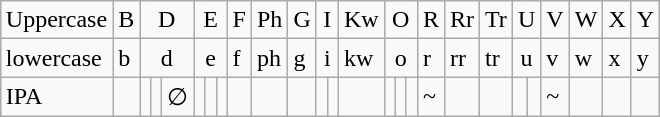<table class="wikitable" style="margin:0 auto; align="left"; border-collapse:collapse;">
<tr>
<td>Uppercase</td>
<td>B</td>
<td align="center" colspan="3">D</td>
<td align="center" colspan="3">E</td>
<td>F</td>
<td>Ph</td>
<td>G</td>
<td align="center" colspan="2">I</td>
<td>Kw</td>
<td align="center" colspan="3">O</td>
<td>R</td>
<td>Rr</td>
<td>Tr</td>
<td align="center" colspan="2">U</td>
<td>V</td>
<td>W</td>
<td>X</td>
<td>Y</td>
</tr>
<tr>
<td>lowercase</td>
<td>b</td>
<td align="center" colspan="3">d</td>
<td align="center" colspan="3">e</td>
<td>f</td>
<td>ph</td>
<td>g</td>
<td align="center" colspan="2">i</td>
<td>kw</td>
<td align="center" colspan="3">o</td>
<td>r</td>
<td>rr</td>
<td>tr</td>
<td align="center" colspan="2">u</td>
<td>v</td>
<td>w</td>
<td>x</td>
<td>y</td>
</tr>
<tr>
<td>IPA</td>
<td></td>
<td></td>
<td></td>
<td>∅</td>
<td></td>
<td></td>
<td></td>
<td></td>
<td></td>
<td></td>
<td></td>
<td></td>
<td></td>
<td></td>
<td></td>
<td></td>
<td>~</td>
<td></td>
<td></td>
<td></td>
<td></td>
<td>~</td>
<td></td>
<td></td>
<td></td>
</tr>
</table>
